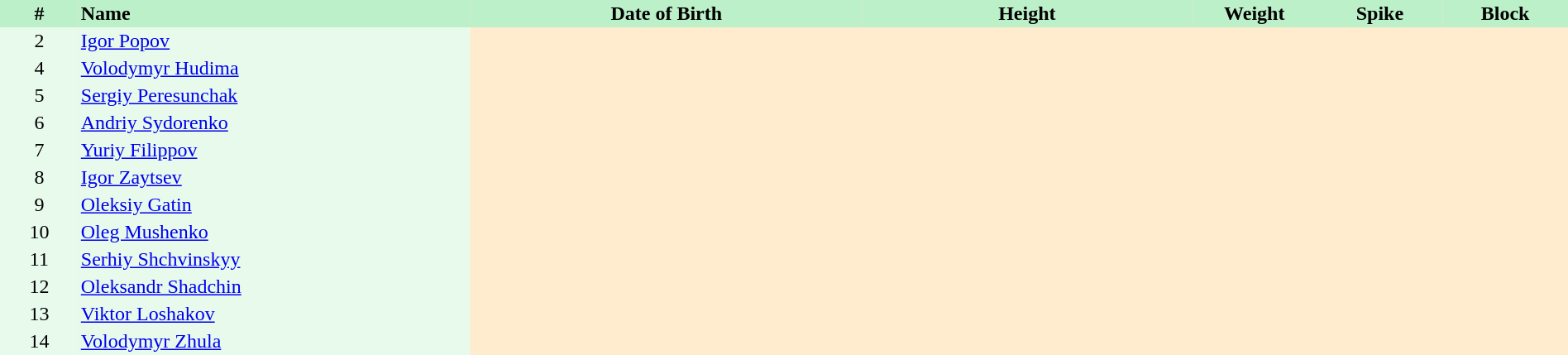<table border=0 cellpadding=2 cellspacing=0  |- bgcolor=#FFECCE style=text-align:center; font-size:90%; width=100%>
<tr bgcolor=#BBF0C9>
<th width=5%>#</th>
<th width=25% align=left>Name</th>
<th width=25%>Date of Birth</th>
<th width=21%>Height</th>
<th width=8%>Weight</th>
<th width=8%>Spike</th>
<th width=8%>Block</th>
</tr>
<tr bgcolor=#E7FAEC>
<td>2</td>
<td align="left"><a href='#'>Igor Popov</a></td>
</tr>
<tr bgcolor=#E7FAEC>
<td>4</td>
<td align="left"><a href='#'>Volodymyr Hudima</a></td>
</tr>
<tr bgcolor=#E7FAEC>
<td>5</td>
<td align="left"><a href='#'>Sergiy Peresunchak</a></td>
</tr>
<tr bgcolor=#E7FAEC>
<td>6</td>
<td align="left"><a href='#'>Andriy Sydorenko</a></td>
</tr>
<tr bgcolor=#E7FAEC>
<td>7</td>
<td align="left"><a href='#'>Yuriy Filippov</a></td>
</tr>
<tr bgcolor=#E7FAEC>
<td>8</td>
<td align="left"><a href='#'>Igor Zaytsev</a></td>
</tr>
<tr bgcolor=#E7FAEC>
<td>9</td>
<td align="left"><a href='#'>Oleksiy Gatin</a></td>
</tr>
<tr bgcolor=#E7FAEC>
<td>10</td>
<td align="left"><a href='#'>Oleg Mushenko</a></td>
</tr>
<tr bgcolor=#E7FAEC>
<td>11</td>
<td align="left"><a href='#'>Serhiy Shchvinskyy</a></td>
</tr>
<tr bgcolor=#E7FAEC>
<td>12</td>
<td align="left"><a href='#'>Oleksandr Shadchin</a></td>
</tr>
<tr bgcolor=#E7FAEC>
<td>13</td>
<td align="left"><a href='#'>Viktor Loshakov</a></td>
</tr>
<tr bgcolor=#E7FAEC>
<td>14</td>
<td align="left"><a href='#'>Volodymyr Zhula</a></td>
</tr>
</table>
